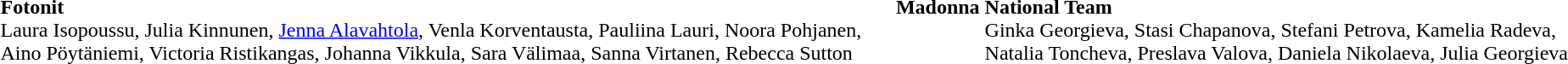<table>
<tr bgcolor="#DFDFDF">
</tr>
<tr>
<th scope=row style="text-align:left"></th>
<td valign="top"><strong>Fotonit</strong> <br>Laura Isopoussu, Julia Kinnunen, <a href='#'>Jenna Alavahtola</a>, Venla Korventausta, Pauliina Lauri, Noora Pohjanen, Aino Pöytäniemi, Victoria Ristikangas, Johanna Vikkula, Sara Välimaa, Sanna Virtanen, Rebecca Sutton</td>
<td valign="top"><strong>Madonna</strong> </td>
<td valign="top"><strong>National Team</strong> <br>Ginka Georgieva, Stasi Chapanova, Stefani Petrova, Kamelia Radeva, Natalia Toncheva, Preslava Valova, Daniela Nikolaeva, Julia Georgieva</td>
</tr>
<tr>
</tr>
</table>
